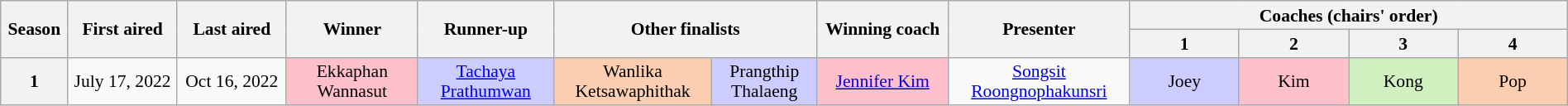<table class="wikitable" style="text-align:center; font-size:90%; line-height:16px; width:100%">
<tr>
<th rowspan="2" scope="col" width="1%">Season</th>
<th rowspan="2" scope="col" width="5%">First aired</th>
<th rowspan="2" scope="col" width="5%">Last aired</th>
<th rowspan="2" scope="col" width="6%">Winner</th>
<th rowspan="2" scope="col" width="6%">Runner-up</th>
<th colspan="2" rowspan="2" width="10%">Other finalists</th>
<th rowspan="2" scope="col" width="6%">Winning coach</th>
<th rowspan="2" scope="col" width="6%">Presenter</th>
<th colspan="4" nowrap>Coaches (chairs' order)</th>
</tr>
<tr>
<th width="5%">1</th>
<th width="5%">2</th>
<th width="5%">3</th>
<th width="5%">4</th>
</tr>
<tr>
<th scope="row">1</th>
<td>July 17, 2022</td>
<td>Oct 16, 2022</td>
<td style="background: pink">Ekkaphan Wannasut</td>
<td style="background:#ccccff"><a href='#'>Tachaya Prathumwan</a></td>
<td style="background:#fbceb1">Wanlika Ketsawaphithak</td>
<td style="background:#ccccff">Prangthip Thalaeng</td>
<td style="background: pink"><a href='#'>Jennifer Kim</a></td>
<td><a href='#'>Songsit Roongnophakunsri</a></td>
<td style="background:#ccccff">Joey</td>
<td style="background: pink">Kim</td>
<td style="background:#d0f0c0">Kong</td>
<td style="background:#fbceb1">Pop</td>
</tr>
</table>
